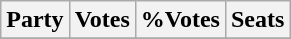<table class="wikitable">
<tr>
<th>Party</th>
<th>Votes</th>
<th>%Votes</th>
<th>Seats</th>
</tr>
<tr>
</tr>
</table>
